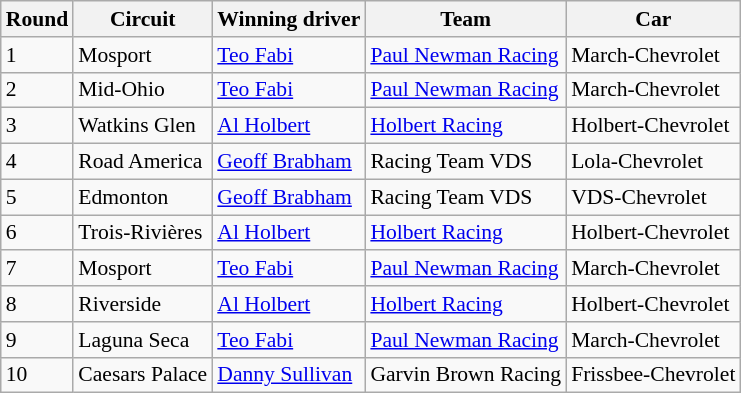<table class="wikitable" style="font-size: 90%;">
<tr>
<th>Round</th>
<th>Circuit</th>
<th>Winning driver</th>
<th>Team</th>
<th>Car</th>
</tr>
<tr>
<td>1</td>
<td>Mosport</td>
<td> <a href='#'>Teo Fabi</a></td>
<td> <a href='#'>Paul Newman Racing</a></td>
<td>March-Chevrolet</td>
</tr>
<tr>
<td>2</td>
<td>Mid-Ohio</td>
<td> <a href='#'>Teo Fabi</a></td>
<td> <a href='#'>Paul Newman Racing</a></td>
<td>March-Chevrolet</td>
</tr>
<tr>
<td>3</td>
<td>Watkins Glen</td>
<td> <a href='#'>Al Holbert</a></td>
<td> <a href='#'>Holbert Racing</a></td>
<td>Holbert-Chevrolet</td>
</tr>
<tr>
<td>4</td>
<td>Road America</td>
<td> <a href='#'>Geoff Brabham</a></td>
<td> Racing Team VDS</td>
<td>Lola-Chevrolet</td>
</tr>
<tr>
<td>5</td>
<td>Edmonton</td>
<td> <a href='#'>Geoff Brabham</a></td>
<td> Racing Team VDS</td>
<td>VDS-Chevrolet</td>
</tr>
<tr>
<td>6</td>
<td>Trois-Rivières</td>
<td> <a href='#'>Al Holbert</a></td>
<td> <a href='#'>Holbert Racing</a></td>
<td>Holbert-Chevrolet</td>
</tr>
<tr>
<td>7</td>
<td>Mosport</td>
<td> <a href='#'>Teo Fabi</a></td>
<td> <a href='#'>Paul Newman Racing</a></td>
<td>March-Chevrolet</td>
</tr>
<tr>
<td>8</td>
<td>Riverside</td>
<td> <a href='#'>Al Holbert</a></td>
<td> <a href='#'>Holbert Racing</a></td>
<td>Holbert-Chevrolet</td>
</tr>
<tr>
<td>9</td>
<td>Laguna Seca</td>
<td> <a href='#'>Teo Fabi</a></td>
<td> <a href='#'>Paul Newman Racing</a></td>
<td>March-Chevrolet</td>
</tr>
<tr>
<td>10</td>
<td>Caesars Palace</td>
<td> <a href='#'>Danny Sullivan</a></td>
<td> Garvin Brown Racing</td>
<td>Frissbee-Chevrolet</td>
</tr>
</table>
